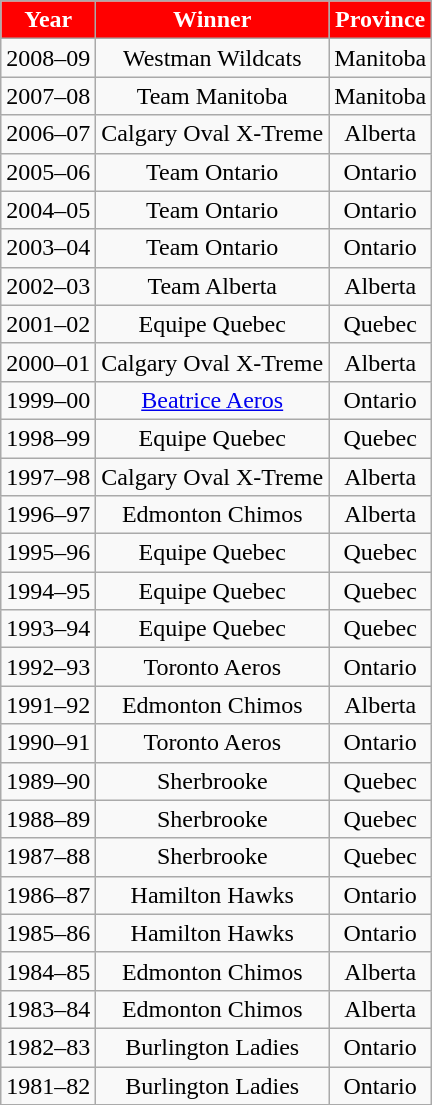<table class="wikitable" style="text-align:center">
<tr style="text-align:center; background:red; color:#fff;">
<td><strong>Year</strong></td>
<td><strong>Winner</strong></td>
<td><strong>Province</strong></td>
</tr>
<tr>
<td>2008–09</td>
<td>Westman Wildcats</td>
<td>Manitoba</td>
</tr>
<tr>
<td>2007–08</td>
<td>Team Manitoba</td>
<td>Manitoba</td>
</tr>
<tr>
<td>2006–07</td>
<td>Calgary Oval X-Treme</td>
<td>Alberta</td>
</tr>
<tr>
<td>2005–06</td>
<td>Team Ontario</td>
<td>Ontario</td>
</tr>
<tr>
<td>2004–05</td>
<td>Team Ontario</td>
<td>Ontario</td>
</tr>
<tr>
<td>2003–04</td>
<td>Team Ontario</td>
<td>Ontario</td>
</tr>
<tr>
<td>2002–03</td>
<td>Team Alberta</td>
<td>Alberta</td>
</tr>
<tr>
<td>2001–02</td>
<td>Equipe Quebec</td>
<td>Quebec</td>
</tr>
<tr>
<td>2000–01</td>
<td>Calgary Oval X-Treme</td>
<td>Alberta</td>
</tr>
<tr>
<td>1999–00</td>
<td><a href='#'>Beatrice Aeros</a></td>
<td>Ontario</td>
</tr>
<tr>
<td>1998–99</td>
<td>Equipe Quebec</td>
<td>Quebec</td>
</tr>
<tr>
<td>1997–98</td>
<td>Calgary Oval X-Treme</td>
<td>Alberta</td>
</tr>
<tr>
<td>1996–97</td>
<td>Edmonton Chimos</td>
<td>Alberta</td>
</tr>
<tr>
<td>1995–96</td>
<td>Equipe Quebec</td>
<td>Quebec</td>
</tr>
<tr>
<td>1994–95</td>
<td>Equipe Quebec</td>
<td>Quebec</td>
</tr>
<tr>
<td>1993–94</td>
<td>Equipe Quebec</td>
<td>Quebec</td>
</tr>
<tr>
<td>1992–93</td>
<td>Toronto Aeros</td>
<td>Ontario</td>
</tr>
<tr>
<td>1991–92</td>
<td>Edmonton Chimos</td>
<td>Alberta</td>
</tr>
<tr>
<td>1990–91</td>
<td>Toronto Aeros</td>
<td>Ontario</td>
</tr>
<tr>
<td>1989–90</td>
<td>Sherbrooke</td>
<td>Quebec</td>
</tr>
<tr>
<td>1988–89</td>
<td>Sherbrooke</td>
<td>Quebec</td>
</tr>
<tr>
<td>1987–88</td>
<td>Sherbrooke</td>
<td>Quebec</td>
</tr>
<tr>
<td>1986–87</td>
<td>Hamilton Hawks</td>
<td>Ontario</td>
</tr>
<tr>
<td>1985–86</td>
<td>Hamilton Hawks</td>
<td>Ontario</td>
</tr>
<tr>
<td>1984–85</td>
<td>Edmonton Chimos</td>
<td>Alberta</td>
</tr>
<tr>
<td>1983–84</td>
<td>Edmonton Chimos</td>
<td>Alberta</td>
</tr>
<tr>
<td>1982–83</td>
<td>Burlington Ladies</td>
<td>Ontario</td>
</tr>
<tr>
<td>1981–82</td>
<td>Burlington Ladies</td>
<td>Ontario</td>
</tr>
</table>
